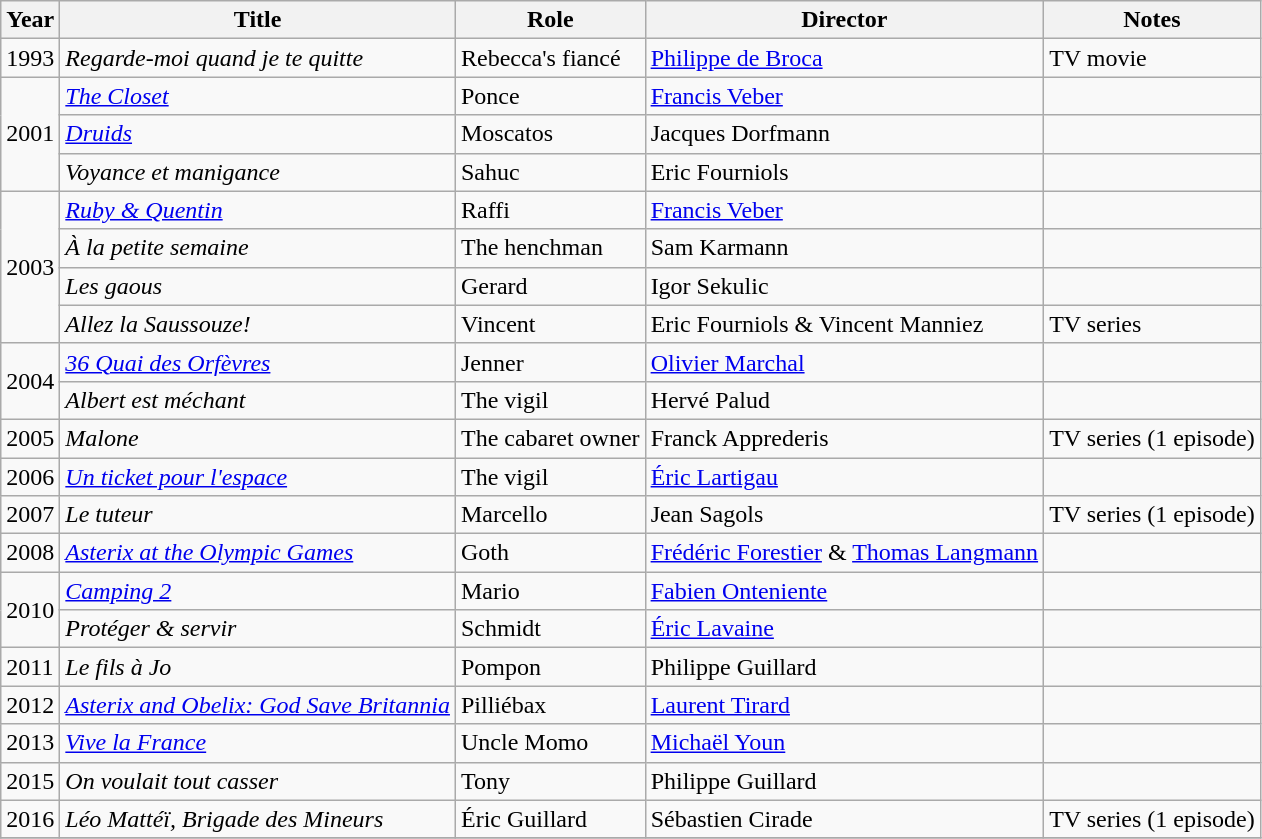<table class="wikitable">
<tr>
<th>Year</th>
<th>Title</th>
<th>Role</th>
<th>Director</th>
<th>Notes</th>
</tr>
<tr>
<td>1993</td>
<td><em>Regarde-moi quand je te quitte</em></td>
<td>Rebecca's fiancé</td>
<td><a href='#'>Philippe de Broca</a></td>
<td>TV movie</td>
</tr>
<tr>
<td rowspan=3>2001</td>
<td><em><a href='#'>The Closet</a></em></td>
<td>Ponce</td>
<td><a href='#'>Francis Veber</a></td>
<td></td>
</tr>
<tr>
<td><em><a href='#'>Druids</a></em></td>
<td>Moscatos</td>
<td>Jacques Dorfmann</td>
<td></td>
</tr>
<tr>
<td><em>Voyance et manigance</em></td>
<td>Sahuc</td>
<td>Eric Fourniols</td>
<td></td>
</tr>
<tr>
<td rowspan=4>2003</td>
<td><em><a href='#'>Ruby & Quentin</a></em></td>
<td>Raffi</td>
<td><a href='#'>Francis Veber</a></td>
<td></td>
</tr>
<tr>
<td><em>À la petite semaine</em></td>
<td>The henchman</td>
<td>Sam Karmann</td>
<td></td>
</tr>
<tr>
<td><em>Les gaous</em></td>
<td>Gerard</td>
<td>Igor Sekulic</td>
<td></td>
</tr>
<tr>
<td><em>Allez la Saussouze!</em></td>
<td>Vincent</td>
<td>Eric Fourniols & Vincent Manniez</td>
<td>TV series</td>
</tr>
<tr>
<td rowspan=2>2004</td>
<td><em><a href='#'>36 Quai des Orfèvres</a></em></td>
<td>Jenner</td>
<td><a href='#'>Olivier Marchal</a></td>
<td></td>
</tr>
<tr>
<td><em>Albert est méchant</em></td>
<td>The vigil</td>
<td>Hervé Palud</td>
<td></td>
</tr>
<tr>
<td>2005</td>
<td><em>Malone</em></td>
<td>The cabaret owner</td>
<td>Franck Apprederis</td>
<td>TV series (1 episode)</td>
</tr>
<tr>
<td>2006</td>
<td><em><a href='#'>Un ticket pour l'espace</a></em></td>
<td>The vigil</td>
<td><a href='#'>Éric Lartigau</a></td>
<td></td>
</tr>
<tr>
<td>2007</td>
<td><em>Le tuteur</em></td>
<td>Marcello</td>
<td>Jean Sagols</td>
<td>TV series (1 episode)</td>
</tr>
<tr>
<td>2008</td>
<td><em><a href='#'>Asterix at the Olympic Games</a></em></td>
<td>Goth</td>
<td><a href='#'>Frédéric Forestier</a> & <a href='#'>Thomas Langmann</a></td>
<td></td>
</tr>
<tr>
<td rowspan=2>2010</td>
<td><em><a href='#'>Camping 2</a></em></td>
<td>Mario</td>
<td><a href='#'>Fabien Onteniente</a></td>
<td></td>
</tr>
<tr>
<td><em>Protéger & servir</em></td>
<td>Schmidt</td>
<td><a href='#'>Éric Lavaine</a></td>
<td></td>
</tr>
<tr>
<td>2011</td>
<td><em>Le fils à Jo</em></td>
<td>Pompon</td>
<td>Philippe Guillard</td>
<td></td>
</tr>
<tr>
<td>2012</td>
<td><em><a href='#'>Asterix and Obelix: God Save Britannia</a></em></td>
<td>Pilliébax</td>
<td><a href='#'>Laurent Tirard</a></td>
<td></td>
</tr>
<tr>
<td>2013</td>
<td><em><a href='#'>Vive la France</a></em></td>
<td>Uncle Momo</td>
<td><a href='#'>Michaël Youn</a></td>
<td></td>
</tr>
<tr>
<td>2015</td>
<td><em>On voulait tout casser</em></td>
<td>Tony</td>
<td>Philippe Guillard</td>
<td></td>
</tr>
<tr>
<td>2016</td>
<td><em>Léo Mattéï, Brigade des Mineurs</em></td>
<td>Éric Guillard</td>
<td>Sébastien Cirade</td>
<td>TV series (1 episode)</td>
</tr>
<tr>
</tr>
</table>
